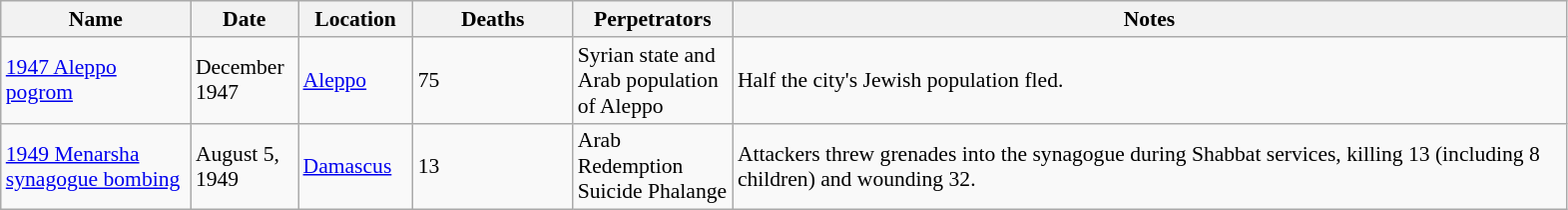<table class="sortable wikitable" style="font-size:90%;">
<tr>
<th style="width:120px;">Name</th>
<th style="width:65px;">Date</th>
<th style="width:70px;">Location</th>
<th style="width:100px;">Deaths</th>
<th style="width:100px;">Perpetrators</th>
<th class="unsortable" style="width:550px;">Notes</th>
</tr>
<tr>
<td><a href='#'>1947 Aleppo pogrom</a></td>
<td>December 1947</td>
<td><a href='#'>Aleppo</a></td>
<td>75</td>
<td>Syrian state and Arab population of Aleppo</td>
<td>Half the city's Jewish population fled.</td>
</tr>
<tr>
<td><a href='#'>1949 Menarsha synagogue bombing</a></td>
<td>August 5, 1949</td>
<td><a href='#'>Damascus</a></td>
<td>13</td>
<td>Arab Redemption Suicide Phalange</td>
<td>Attackers threw grenades into the synagogue during Shabbat services, killing 13 (including 8 children) and wounding 32.</td>
</tr>
</table>
